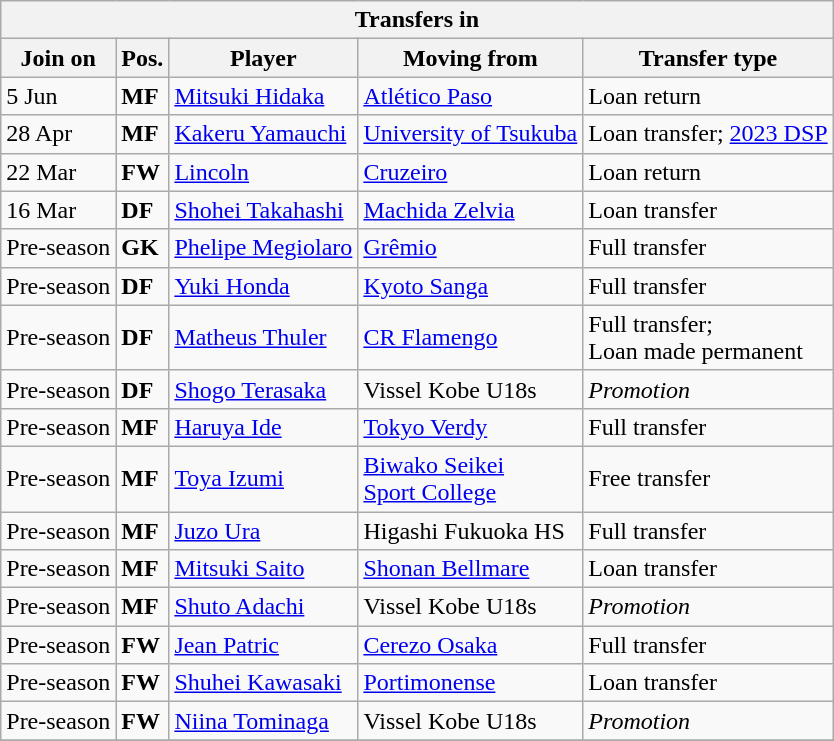<table class="wikitable sortable" style=“text-align:left;”>
<tr>
<th colspan="5">Transfers in</th>
</tr>
<tr>
<th>Join on</th>
<th>Pos.</th>
<th>Player</th>
<th>Moving from</th>
<th>Transfer type</th>
</tr>
<tr>
<td>5 Jun</td>
<td><strong>MF</strong></td>
<td> <a href='#'>Mitsuki Hidaka</a></td>
<td> <a href='#'>Atlético Paso</a></td>
<td>Loan return</td>
</tr>
<tr>
<td>28 Apr</td>
<td><strong>MF</strong></td>
<td> <a href='#'>Kakeru Yamauchi</a></td>
<td> <a href='#'>University of Tsukuba</a></td>
<td>Loan transfer; <a href='#'>2023 DSP</a></td>
</tr>
<tr>
<td>22 Mar</td>
<td><strong>FW</strong></td>
<td> <a href='#'>Lincoln</a></td>
<td> <a href='#'>Cruzeiro</a></td>
<td>Loan return</td>
</tr>
<tr>
<td>16 Mar</td>
<td><strong>DF</strong></td>
<td> <a href='#'>Shohei Takahashi</a></td>
<td> <a href='#'>Machida Zelvia</a></td>
<td>Loan transfer</td>
</tr>
<tr>
<td>Pre-season</td>
<td><strong>GK</strong></td>
<td> <a href='#'>Phelipe Megiolaro</a></td>
<td> <a href='#'>Grêmio</a></td>
<td>Full transfer</td>
</tr>
<tr>
<td>Pre-season</td>
<td><strong>DF</strong></td>
<td> <a href='#'>Yuki Honda</a></td>
<td> <a href='#'>Kyoto Sanga</a></td>
<td>Full transfer</td>
</tr>
<tr>
<td>Pre-season</td>
<td><strong>DF</strong></td>
<td> <a href='#'>Matheus Thuler</a></td>
<td> <a href='#'>CR Flamengo</a></td>
<td>Full transfer;<br> Loan made permanent</td>
</tr>
<tr>
<td>Pre-season</td>
<td><strong>DF</strong></td>
<td> <a href='#'>Shogo Terasaka</a></td>
<td>Vissel Kobe U18s</td>
<td><em>Promotion</em></td>
</tr>
<tr>
<td>Pre-season</td>
<td><strong>MF</strong></td>
<td> <a href='#'>Haruya Ide</a></td>
<td> <a href='#'>Tokyo Verdy</a></td>
<td>Full transfer</td>
</tr>
<tr>
<td>Pre-season</td>
<td><strong>MF</strong></td>
<td> <a href='#'>Toya Izumi</a></td>
<td> <a href='#'>Biwako Seikei<br>Sport College</a></td>
<td>Free transfer</td>
</tr>
<tr>
<td>Pre-season</td>
<td><strong>MF</strong></td>
<td> <a href='#'>Juzo Ura</a></td>
<td> Higashi Fukuoka HS</td>
<td>Full transfer</td>
</tr>
<tr>
<td>Pre-season</td>
<td><strong>MF</strong></td>
<td> <a href='#'>Mitsuki Saito</a></td>
<td> <a href='#'>Shonan Bellmare</a></td>
<td>Loan transfer</td>
</tr>
<tr>
<td>Pre-season</td>
<td><strong>MF</strong></td>
<td> <a href='#'>Shuto Adachi</a></td>
<td>Vissel Kobe U18s</td>
<td><em>Promotion</em></td>
</tr>
<tr>
<td>Pre-season</td>
<td><strong>FW</strong></td>
<td> <a href='#'>Jean Patric</a></td>
<td> <a href='#'>Cerezo Osaka</a></td>
<td>Full transfer</td>
</tr>
<tr>
<td>Pre-season</td>
<td><strong>FW</strong></td>
<td> <a href='#'>Shuhei Kawasaki</a></td>
<td> <a href='#'>Portimonense</a></td>
<td>Loan transfer</td>
</tr>
<tr>
<td>Pre-season</td>
<td><strong>FW</strong></td>
<td> <a href='#'>Niina Tominaga</a></td>
<td>Vissel Kobe U18s</td>
<td><em>Promotion</em></td>
</tr>
<tr>
</tr>
</table>
